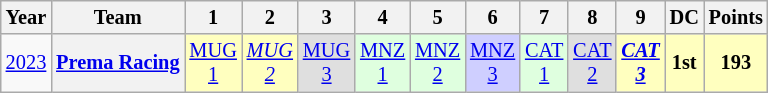<table class="wikitable" style="text-align:center; font-size:85%;">
<tr>
<th>Year</th>
<th>Team</th>
<th>1</th>
<th>2</th>
<th>3</th>
<th>4</th>
<th>5</th>
<th>6</th>
<th>7</th>
<th>8</th>
<th>9</th>
<th>DC</th>
<th>Points</th>
</tr>
<tr>
<td><a href='#'>2023</a></td>
<th nowrap><a href='#'>Prema Racing</a></th>
<td style="background:#FFFFBF;"><a href='#'>MUG<br>1</a><br></td>
<td style="background:#FFFFBF;"><em><a href='#'>MUG<br>2</a></em><br></td>
<td style="background:#DFDFDF;"><a href='#'>MUG<br>3</a><br></td>
<td style="background:#DFFFDF;"><a href='#'>MNZ<br>1</a><br></td>
<td style="background:#DFFFDF;"><a href='#'>MNZ<br>2</a><br></td>
<td style="background:#CFCFFF;"><a href='#'>MNZ<br>3</a><br></td>
<td style="background:#DFFFDF;"><a href='#'>CAT<br>1</a><br></td>
<td style="background:#DFDFDF;"><a href='#'>CAT<br>2</a><br></td>
<td style="background:#FFFFBF;"><strong><em><a href='#'>CAT<br>3</a></em></strong><br></td>
<th style="background:#FFFFBF;">1st</th>
<th style="background:#FFFFBF;">193</th>
</tr>
</table>
